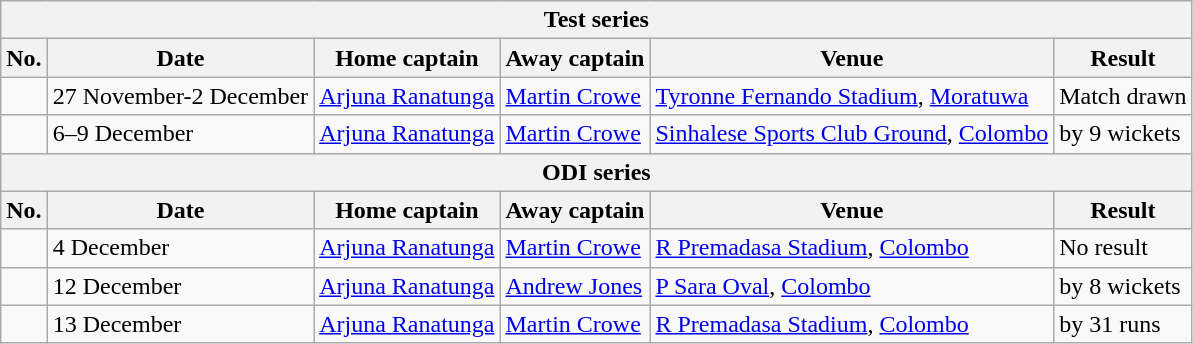<table class="wikitable">
<tr>
<th colspan="9">Test series</th>
</tr>
<tr>
<th>No.</th>
<th>Date</th>
<th>Home captain</th>
<th>Away captain</th>
<th>Venue</th>
<th>Result</th>
</tr>
<tr>
<td></td>
<td>27 November-2 December</td>
<td><a href='#'>Arjuna Ranatunga</a></td>
<td><a href='#'>Martin Crowe</a></td>
<td><a href='#'>Tyronne Fernando Stadium</a>, <a href='#'>Moratuwa</a></td>
<td>Match drawn</td>
</tr>
<tr>
<td></td>
<td>6–9 December</td>
<td><a href='#'>Arjuna Ranatunga</a></td>
<td><a href='#'>Martin Crowe</a></td>
<td><a href='#'>Sinhalese Sports Club Ground</a>, <a href='#'>Colombo</a></td>
<td> by 9 wickets</td>
</tr>
<tr>
<th colspan="9">ODI series</th>
</tr>
<tr>
<th>No.</th>
<th>Date</th>
<th>Home captain</th>
<th>Away captain</th>
<th>Venue</th>
<th>Result</th>
</tr>
<tr>
<td></td>
<td>4 December</td>
<td><a href='#'>Arjuna Ranatunga</a></td>
<td><a href='#'>Martin Crowe</a></td>
<td><a href='#'>R Premadasa Stadium</a>, <a href='#'>Colombo</a></td>
<td>No result</td>
</tr>
<tr>
<td></td>
<td>12 December</td>
<td><a href='#'>Arjuna Ranatunga</a></td>
<td><a href='#'>Andrew Jones</a></td>
<td><a href='#'>P Sara Oval</a>, <a href='#'>Colombo</a></td>
<td> by 8 wickets</td>
</tr>
<tr>
<td></td>
<td>13 December</td>
<td><a href='#'>Arjuna Ranatunga</a></td>
<td><a href='#'>Martin Crowe</a></td>
<td><a href='#'>R Premadasa Stadium</a>, <a href='#'>Colombo</a></td>
<td> by 31 runs</td>
</tr>
</table>
